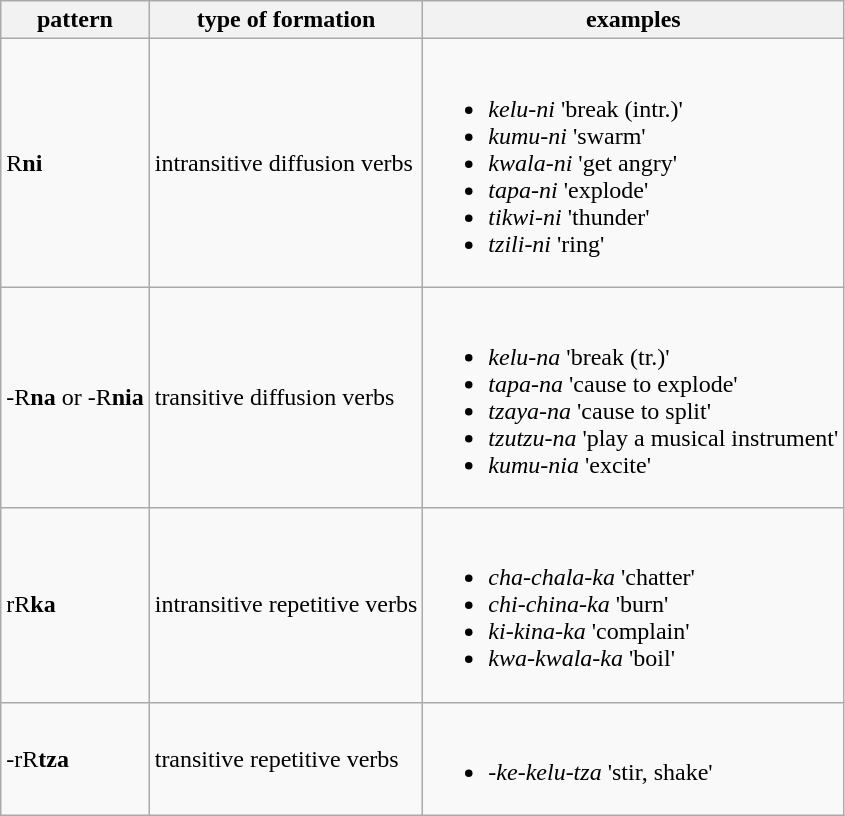<table class=wikitable>
<tr>
<th>pattern</th>
<th>type of formation</th>
<th>examples</th>
</tr>
<tr>
<td>R<strong>ni</strong></td>
<td>intransitive diffusion verbs</td>
<td><br><ul><li><em>kelu-ni</em> 'break (intr.)'</li><li><em>kumu-ni</em> 'swarm'</li><li><em>kwala-ni</em> 'get angry'</li><li><em>tapa-ni</em> 'explode'</li><li><em>tikwi-ni</em> 'thunder'</li><li><em>tzili-ni</em> 'ring'</li></ul></td>
</tr>
<tr>
<td>-R<strong>na</strong> or -R<strong>nia</strong></td>
<td>transitive diffusion verbs</td>
<td><br><ul><li><em>kelu-na</em> 'break (tr.)'</li><li><em>tapa-na</em> 'cause to explode'</li><li><em>tzaya-na</em> 'cause to split'</li><li><em>tzutzu-na</em> 'play a musical instrument'</li><li><em>kumu-nia</em> 'excite'</li></ul></td>
</tr>
<tr>
<td>rR<strong>ka</strong></td>
<td>intransitive repetitive verbs</td>
<td><br><ul><li><em>cha-chala-ka</em> 'chatter'</li><li><em>chi-china-ka</em> 'burn'</li><li><em>ki-kina-ka</em> 'complain'</li><li><em>kwa-kwala-ka</em> 'boil'</li></ul></td>
</tr>
<tr>
<td>-rR<strong>tza</strong></td>
<td>transitive repetitive verbs</td>
<td><br><ul><li><em>-ke-kelu-tza</em> 'stir, shake'</li></ul></td>
</tr>
</table>
